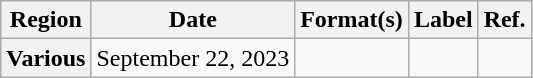<table class="wikitable plainrowheaders">
<tr>
<th scope="col">Region</th>
<th scope="col">Date</th>
<th scope="col">Format(s)</th>
<th scope="col">Label</th>
<th scope="col">Ref.</th>
</tr>
<tr>
<th scope="row">Various</th>
<td>September 22, 2023</td>
<td></td>
<td></td>
<td style="text-align:center;"></td>
</tr>
</table>
